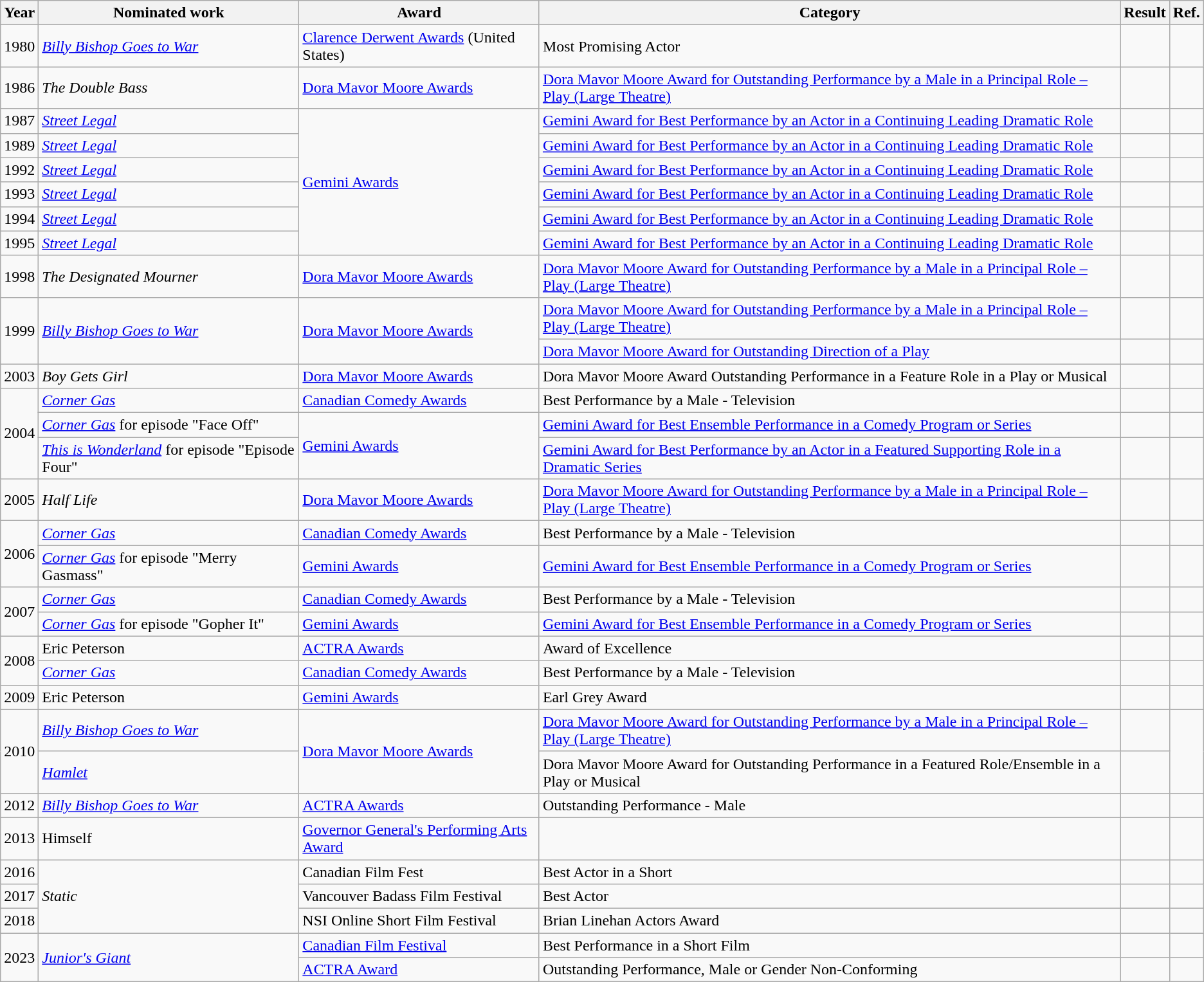<table class="wikitable">
<tr>
<th style="text-align:center;">Year</th>
<th style="text-align:center;">Nominated work</th>
<th style="text-align:center;">Award</th>
<th style="text-align:center;">Category</th>
<th style="text-align:center;">Result</th>
<th style="text-align:center;">Ref.</th>
</tr>
<tr>
<td>1980</td>
<td><em><a href='#'>Billy Bishop Goes to War</a></em></td>
<td><a href='#'>Clarence Derwent Awards</a> (United States)</td>
<td>Most Promising Actor</td>
<td></td>
</tr>
<tr>
<td>1986</td>
<td><em>The Double Bass</em></td>
<td><a href='#'>Dora Mavor Moore Awards</a></td>
<td><a href='#'>Dora Mavor Moore Award for Outstanding Performance by a Male in a Principal Role – Play (Large Theatre)</a></td>
<td></td>
<td></td>
</tr>
<tr>
<td>1987</td>
<td><em><a href='#'>Street Legal</a></em></td>
<td rowspan=6><a href='#'>Gemini Awards</a></td>
<td><a href='#'>Gemini Award for Best Performance by an Actor in a Continuing Leading Dramatic Role</a></td>
<td></td>
<td></td>
</tr>
<tr>
<td>1989</td>
<td><em><a href='#'>Street Legal</a></em></td>
<td><a href='#'>Gemini Award for Best Performance by an Actor in a Continuing Leading Dramatic Role</a></td>
<td></td>
<td></td>
</tr>
<tr>
<td>1992</td>
<td><em><a href='#'>Street Legal</a></em></td>
<td><a href='#'>Gemini Award for Best Performance by an Actor in a Continuing Leading Dramatic Role</a></td>
<td></td>
<td></td>
</tr>
<tr>
<td>1993</td>
<td><em><a href='#'>Street Legal</a></em></td>
<td><a href='#'>Gemini Award for Best Performance by an Actor in a Continuing Leading Dramatic Role</a></td>
<td></td>
<td></td>
</tr>
<tr>
<td>1994</td>
<td><em><a href='#'>Street Legal</a></em></td>
<td><a href='#'>Gemini Award for Best Performance by an Actor in a Continuing Leading Dramatic Role</a></td>
<td></td>
<td></td>
</tr>
<tr>
<td>1995</td>
<td><em><a href='#'>Street Legal</a></em></td>
<td><a href='#'>Gemini Award for Best Performance by an Actor in a Continuing Leading Dramatic Role</a></td>
<td></td>
<td></td>
</tr>
<tr>
<td>1998</td>
<td><em>The Designated Mourner</em></td>
<td><a href='#'>Dora Mavor Moore Awards</a></td>
<td><a href='#'>Dora Mavor Moore Award for Outstanding Performance by a Male in a Principal Role – Play (Large Theatre)</a></td>
<td></td>
<td></td>
</tr>
<tr>
<td rowspan=2>1999</td>
<td rowspan=2><em><a href='#'>Billy Bishop Goes to War</a></em></td>
<td rowspan=2><a href='#'>Dora Mavor Moore Awards</a></td>
<td><a href='#'>Dora Mavor Moore Award for Outstanding Performance by a Male in a Principal Role – Play (Large Theatre)</a></td>
<td></td>
<td></td>
</tr>
<tr>
<td><a href='#'>Dora Mavor Moore Award for Outstanding Direction of a Play</a></td>
<td></td>
</tr>
<tr>
<td>2003</td>
<td><em>Boy Gets Girl</em></td>
<td><a href='#'>Dora Mavor Moore Awards</a></td>
<td>Dora Mavor Moore Award Outstanding Performance in a Feature Role in a Play or Musical</td>
<td></td>
<td></td>
</tr>
<tr>
<td rowspan=3>2004</td>
<td><em><a href='#'>Corner Gas</a></em></td>
<td><a href='#'>Canadian Comedy Awards</a></td>
<td>Best Performance by a Male - Television</td>
<td></td>
<td></td>
</tr>
<tr>
<td><em><a href='#'>Corner Gas</a></em> for episode "Face Off"</td>
<td rowspan=2><a href='#'>Gemini Awards</a></td>
<td><a href='#'>Gemini Award for Best Ensemble Performance in a Comedy Program or Series</a></td>
<td></td>
<td></td>
</tr>
<tr>
<td><em><a href='#'>This is Wonderland</a></em> for episode "Episode Four"</td>
<td><a href='#'>Gemini Award for Best Performance by an Actor in a Featured Supporting Role in a Dramatic Series</a></td>
<td></td>
<td></td>
</tr>
<tr>
<td>2005</td>
<td><em>Half Life</em></td>
<td><a href='#'>Dora Mavor Moore Awards</a></td>
<td><a href='#'>Dora Mavor Moore Award for Outstanding Performance by a Male in a Principal Role – Play (Large Theatre)</a></td>
<td></td>
<td></td>
</tr>
<tr>
<td rowspan=2>2006</td>
<td><em><a href='#'>Corner Gas</a></em></td>
<td><a href='#'>Canadian Comedy Awards</a></td>
<td>Best Performance by a Male - Television</td>
<td></td>
<td></td>
</tr>
<tr>
<td><em><a href='#'>Corner Gas</a></em> for episode "Merry Gasmass"</td>
<td><a href='#'>Gemini Awards</a></td>
<td><a href='#'>Gemini Award for Best Ensemble Performance in a Comedy Program or Series</a></td>
<td></td>
<td></td>
</tr>
<tr>
<td rowspan=2>2007</td>
<td><em><a href='#'>Corner Gas</a></em></td>
<td><a href='#'>Canadian Comedy Awards</a></td>
<td>Best Performance by a Male - Television</td>
<td></td>
<td></td>
</tr>
<tr>
<td><em><a href='#'>Corner Gas</a></em> for episode "Gopher It"</td>
<td><a href='#'>Gemini Awards</a></td>
<td><a href='#'>Gemini Award for Best Ensemble Performance in a Comedy Program or Series</a></td>
<td></td>
</tr>
<tr>
<td rowspan=2>2008</td>
<td>Eric Peterson</td>
<td><a href='#'>ACTRA Awards</a></td>
<td>Award of Excellence</td>
<td></td>
<td></td>
</tr>
<tr>
<td><em><a href='#'>Corner Gas</a></em></td>
<td><a href='#'>Canadian Comedy Awards</a></td>
<td>Best Performance by a Male - Television</td>
<td></td>
<td></td>
</tr>
<tr>
<td>2009</td>
<td>Eric Peterson</td>
<td><a href='#'>Gemini Awards</a></td>
<td>Earl Grey Award</td>
<td></td>
<td></td>
</tr>
<tr>
<td rowspan=2>2010</td>
<td><em><a href='#'>Billy Bishop Goes to War</a></em></td>
<td rowspan=2><a href='#'>Dora Mavor Moore Awards</a></td>
<td><a href='#'>Dora Mavor Moore Award for Outstanding Performance by a Male in a Principal Role – Play (Large Theatre)</a></td>
<td></td>
</tr>
<tr>
<td><em><a href='#'>Hamlet</a></em></td>
<td>Dora Mavor Moore Award for Outstanding Performance in a Featured Role/Ensemble in a Play or Musical</td>
<td></td>
</tr>
<tr>
<td>2012</td>
<td><em><a href='#'>Billy Bishop Goes to War</a></em></td>
<td><a href='#'>ACTRA Awards</a></td>
<td>Outstanding Performance - Male</td>
<td></td>
<td></td>
</tr>
<tr>
<td>2013</td>
<td>Himself</td>
<td><a href='#'>Governor General's Performing Arts Award</a></td>
<td></td>
<td></td>
<td></td>
</tr>
<tr>
<td>2016</td>
<td rowspan=3><em>Static</em></td>
<td>Canadian Film Fest</td>
<td>Best Actor in a Short</td>
<td></td>
<td></td>
</tr>
<tr>
<td>2017</td>
<td>Vancouver Badass Film Festival</td>
<td>Best Actor</td>
<td></td>
<td></td>
</tr>
<tr>
<td>2018</td>
<td>NSI Online Short Film Festival</td>
<td>Brian Linehan Actors Award</td>
<td></td>
</tr>
<tr>
<td rowspan=2>2023</td>
<td rowspan=2><em><a href='#'>Junior's Giant</a></em></td>
<td><a href='#'>Canadian Film Festival</a></td>
<td>Best Performance in a Short Film</td>
<td></td>
<td></td>
</tr>
<tr>
<td><a href='#'>ACTRA Award</a></td>
<td>Outstanding Performance, Male or Gender Non-Conforming</td>
<td></td>
<td></td>
</tr>
</table>
